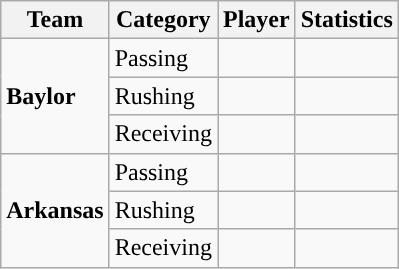<table class="wikitable" style="float: right;">
<tr>
<th>Team</th>
<th>Category</th>
<th>Player</th>
<th>Statistics</th>
</tr>
<tr>
<td rowspan=3><strong>Baylor</strong></td>
<td>Passing</td>
<td></td>
<td></td>
</tr>
<tr>
<td>Rushing</td>
<td></td>
<td></td>
</tr>
<tr>
<td>Receiving</td>
<td></td>
<td></td>
</tr>
<tr>
<td rowspan=3><strong>Arkansas</strong></td>
<td>Passing</td>
<td></td>
<td></td>
</tr>
<tr>
<td>Rushing</td>
<td></td>
<td></td>
</tr>
<tr>
<td>Receiving</td>
<td></td>
<td></td>
</tr>
</table>
